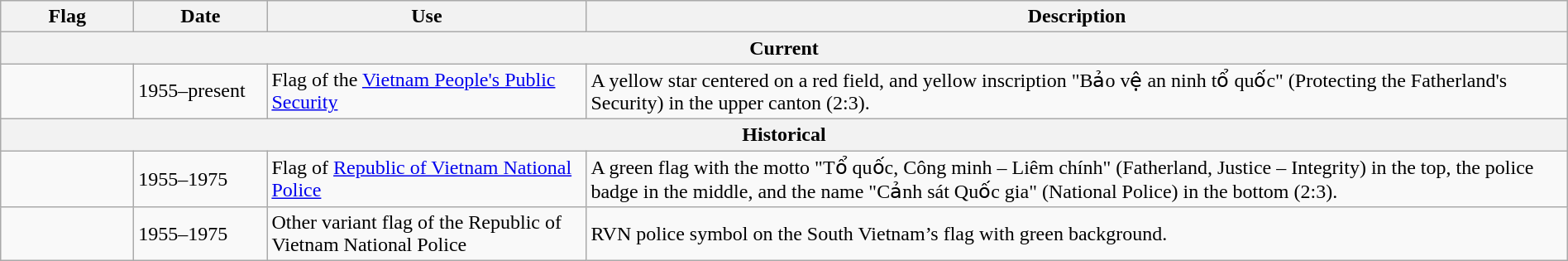<table class="wikitable" style="width:100%">
<tr>
<th width="100px">Flag</th>
<th width="100px">Date</th>
<th width="250px">Use</th>
<th style="min-width:250px">Description</th>
</tr>
<tr>
<th colspan=4>Current</th>
</tr>
<tr>
<td></td>
<td>1955–present</td>
<td>Flag of the <a href='#'>Vietnam People's Public Security</a></td>
<td>A yellow star centered on a red field, and yellow inscription "Bảo vệ an ninh tổ quốc" (Protecting the Fatherland's Security) in the upper canton (2:3).</td>
</tr>
<tr>
<th colspan=4>Historical</th>
</tr>
<tr>
<td></td>
<td>1955–1975</td>
<td>Flag of <a href='#'>Republic of Vietnam National Police</a></td>
<td>A green flag with the motto "Tổ quốc, Công minh – Liêm chính" (Fatherland, Justice – Integrity) in the top, the police badge in the middle, and the name "Cảnh sát Quốc gia" (National Police) in the bottom (2:3).</td>
</tr>
<tr>
<td></td>
<td>1955–1975</td>
<td>Other variant flag of the Republic of Vietnam National Police</td>
<td>RVN police symbol on the South Vietnam’s flag with green background.</td>
</tr>
</table>
